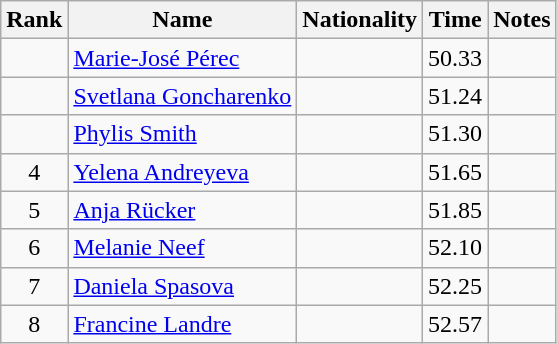<table class="wikitable sortable" style="text-align:center">
<tr>
<th>Rank</th>
<th>Name</th>
<th>Nationality</th>
<th>Time</th>
<th>Notes</th>
</tr>
<tr>
<td></td>
<td align=left><a href='#'>Marie-José Pérec</a></td>
<td align=left></td>
<td>50.33</td>
<td></td>
</tr>
<tr>
<td></td>
<td align=left><a href='#'>Svetlana Goncharenko</a></td>
<td align=left></td>
<td>51.24</td>
<td></td>
</tr>
<tr>
<td></td>
<td align=left><a href='#'>Phylis Smith</a></td>
<td align=left></td>
<td>51.30</td>
<td></td>
</tr>
<tr>
<td>4</td>
<td align=left><a href='#'>Yelena Andreyeva</a></td>
<td align=left></td>
<td>51.65</td>
<td></td>
</tr>
<tr>
<td>5</td>
<td align=left><a href='#'>Anja Rücker</a></td>
<td align=left></td>
<td>51.85</td>
<td></td>
</tr>
<tr>
<td>6</td>
<td align=left><a href='#'>Melanie Neef</a></td>
<td align=left></td>
<td>52.10</td>
<td></td>
</tr>
<tr>
<td>7</td>
<td align=left><a href='#'>Daniela Spasova</a></td>
<td align=left></td>
<td>52.25</td>
<td></td>
</tr>
<tr>
<td>8</td>
<td align=left><a href='#'>Francine Landre</a></td>
<td align=left></td>
<td>52.57</td>
<td></td>
</tr>
</table>
